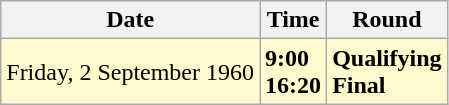<table class="wikitable">
<tr>
<th>Date</th>
<th>Time</th>
<th>Round</th>
</tr>
<tr style=background:lemonchiffon>
<td>Friday, 2 September 1960</td>
<td><strong>9:00</strong><br><strong>16:20</strong></td>
<td><strong>Qualifying</strong><br><strong>Final</strong></td>
</tr>
</table>
